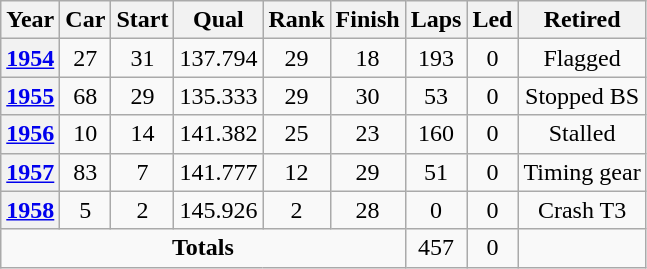<table class="wikitable" style="text-align:center">
<tr>
<th>Year</th>
<th>Car</th>
<th>Start</th>
<th>Qual</th>
<th>Rank</th>
<th>Finish</th>
<th>Laps</th>
<th>Led</th>
<th>Retired</th>
</tr>
<tr>
<th><a href='#'>1954</a></th>
<td>27</td>
<td>31</td>
<td>137.794</td>
<td>29</td>
<td>18</td>
<td>193</td>
<td>0</td>
<td>Flagged</td>
</tr>
<tr>
<th><a href='#'>1955</a></th>
<td>68</td>
<td>29</td>
<td>135.333</td>
<td>29</td>
<td>30</td>
<td>53</td>
<td>0</td>
<td>Stopped BS</td>
</tr>
<tr>
<th><a href='#'>1956</a></th>
<td>10</td>
<td>14</td>
<td>141.382</td>
<td>25</td>
<td>23</td>
<td>160</td>
<td>0</td>
<td>Stalled</td>
</tr>
<tr>
<th><a href='#'>1957</a></th>
<td>83</td>
<td>7</td>
<td>141.777</td>
<td>12</td>
<td>29</td>
<td>51</td>
<td>0</td>
<td>Timing gear</td>
</tr>
<tr>
<th><a href='#'>1958</a></th>
<td>5</td>
<td>2</td>
<td>145.926</td>
<td>2</td>
<td>28</td>
<td>0</td>
<td>0</td>
<td>Crash T3</td>
</tr>
<tr>
<td colspan=6><strong>Totals</strong></td>
<td>457</td>
<td>0</td>
<td></td>
</tr>
</table>
